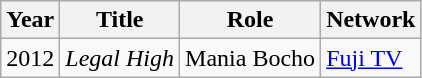<table class="wikitable sortable">
<tr>
<th>Year</th>
<th>Title</th>
<th>Role</th>
<th>Network</th>
</tr>
<tr>
<td>2012</td>
<td><em>Legal High</em></td>
<td>Mania Bocho</td>
<td><a href='#'>Fuji TV</a></td>
</tr>
</table>
